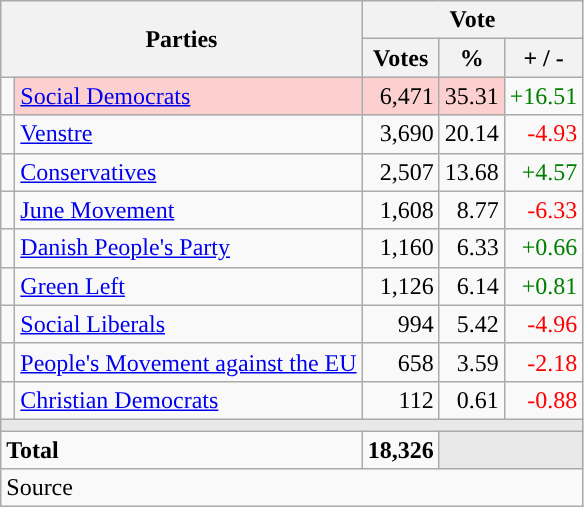<table class="wikitable" style="text-align:right;">
<tr>
<th style="text-align:centre;" rowspan="2" colspan="2" width="225">Parties</th>
<th colspan="3">Vote</th>
</tr>
<tr>
<th width="15">Votes</th>
<th width="15">%</th>
<th width="15">+ / -</th>
</tr>
<tr>
<td width="2" style="color:inherit;background:"></td>
<td bgcolor=#fbd0ce   align="left"><a href='#'>Social Democrats</a></td>
<td bgcolor=#fbd0ce>6,471</td>
<td bgcolor=#fbd0ce>35.31</td>
<td style=color:green;>+16.51</td>
</tr>
<tr>
<td width="2" style="color:inherit;background:"></td>
<td align="left"><a href='#'>Venstre</a></td>
<td>3,690</td>
<td>20.14</td>
<td style=color:red;>-4.93</td>
</tr>
<tr>
<td width="2" style="color:inherit;background:"></td>
<td align="left"><a href='#'>Conservatives</a></td>
<td>2,507</td>
<td>13.68</td>
<td style=color:green;>+4.57</td>
</tr>
<tr>
<td width="2" style="color:inherit;background:"></td>
<td align="left"><a href='#'>June Movement</a></td>
<td>1,608</td>
<td>8.77</td>
<td style=color:red;>-6.33</td>
</tr>
<tr>
<td width="2" style="color:inherit;background:"></td>
<td align="left"><a href='#'>Danish People's Party</a></td>
<td>1,160</td>
<td>6.33</td>
<td style=color:green;>+0.66</td>
</tr>
<tr>
<td width="2" style="color:inherit;background:"></td>
<td align="left"><a href='#'>Green Left</a></td>
<td>1,126</td>
<td>6.14</td>
<td style=color:green;>+0.81</td>
</tr>
<tr>
<td width="2" style="color:inherit;background:"></td>
<td align="left"><a href='#'>Social Liberals</a></td>
<td>994</td>
<td>5.42</td>
<td style=color:red;>-4.96</td>
</tr>
<tr>
<td width="2" style="color:inherit;background:"></td>
<td align="left"><a href='#'>People's Movement against the EU</a></td>
<td>658</td>
<td>3.59</td>
<td style=color:red;>-2.18</td>
</tr>
<tr>
<td width="2" style="color:inherit;background:"></td>
<td align="left"><a href='#'>Christian Democrats</a></td>
<td>112</td>
<td>0.61</td>
<td style=color:red;>-0.88</td>
</tr>
<tr>
<td colspan="7" bgcolor="#E9E9E9"></td>
</tr>
<tr>
<td align="left" colspan="2"><strong>Total</strong></td>
<td><strong>18,326</strong></td>
<td bgcolor="#E9E9E9" colspan="2"></td>
</tr>
<tr>
<td align="left" colspan="6">Source</td>
</tr>
</table>
